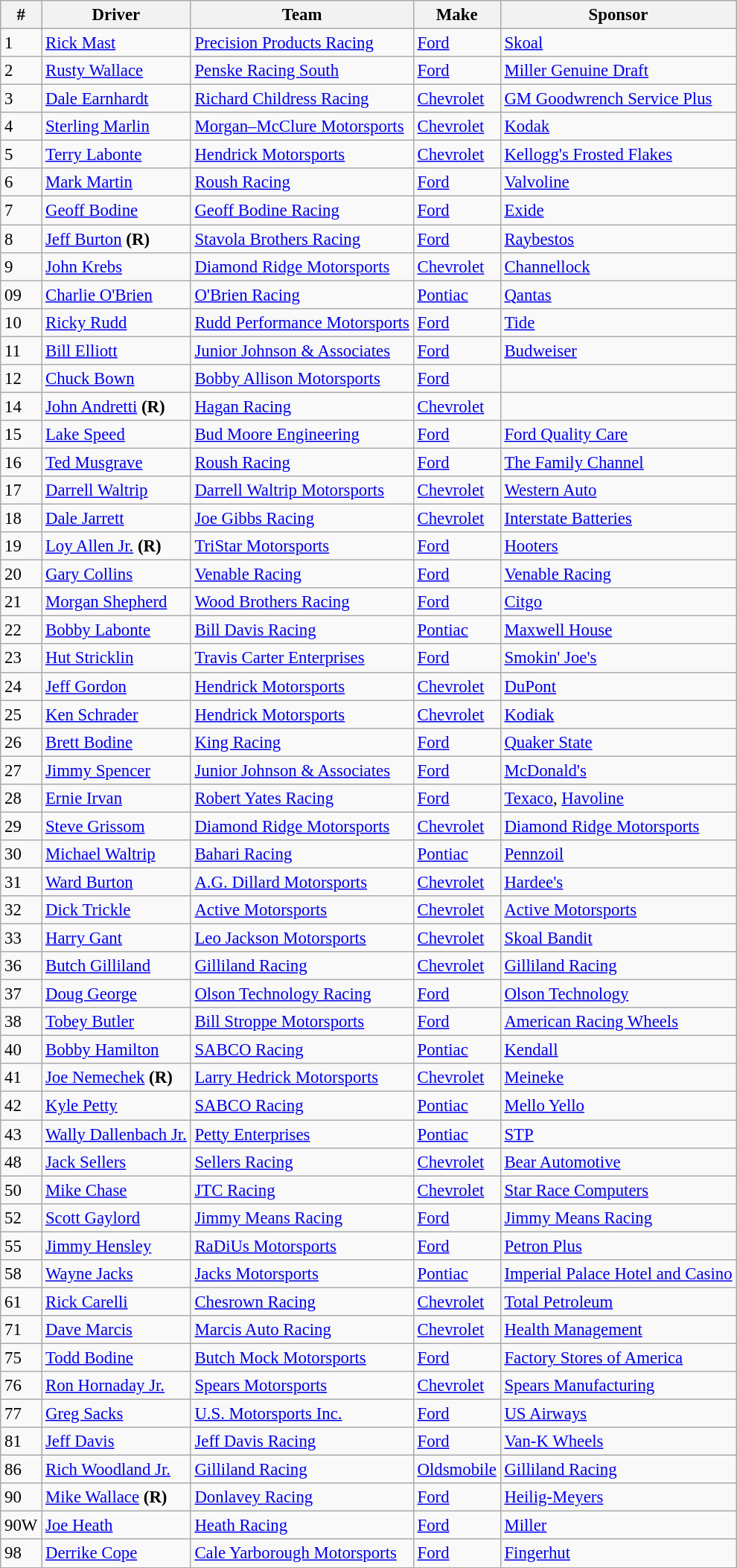<table class="wikitable" style="font-size:95%">
<tr>
<th>#</th>
<th>Driver</th>
<th>Team</th>
<th>Make</th>
<th>Sponsor</th>
</tr>
<tr>
<td>1</td>
<td><a href='#'>Rick Mast</a></td>
<td><a href='#'>Precision Products Racing</a></td>
<td><a href='#'>Ford</a></td>
<td><a href='#'>Skoal</a></td>
</tr>
<tr>
<td>2</td>
<td><a href='#'>Rusty Wallace</a></td>
<td><a href='#'>Penske Racing South</a></td>
<td><a href='#'>Ford</a></td>
<td><a href='#'>Miller Genuine Draft</a></td>
</tr>
<tr>
<td>3</td>
<td><a href='#'>Dale Earnhardt</a></td>
<td><a href='#'>Richard Childress Racing</a></td>
<td><a href='#'>Chevrolet</a></td>
<td><a href='#'>GM Goodwrench Service Plus</a></td>
</tr>
<tr>
<td>4</td>
<td><a href='#'>Sterling Marlin</a></td>
<td><a href='#'>Morgan–McClure Motorsports</a></td>
<td><a href='#'>Chevrolet</a></td>
<td><a href='#'>Kodak</a></td>
</tr>
<tr>
<td>5</td>
<td><a href='#'>Terry Labonte</a></td>
<td><a href='#'>Hendrick Motorsports</a></td>
<td><a href='#'>Chevrolet</a></td>
<td><a href='#'>Kellogg's Frosted Flakes</a></td>
</tr>
<tr>
<td>6</td>
<td><a href='#'>Mark Martin</a></td>
<td><a href='#'>Roush Racing</a></td>
<td><a href='#'>Ford</a></td>
<td><a href='#'>Valvoline</a></td>
</tr>
<tr>
<td>7</td>
<td><a href='#'>Geoff Bodine</a></td>
<td><a href='#'>Geoff Bodine Racing</a></td>
<td><a href='#'>Ford</a></td>
<td><a href='#'>Exide</a></td>
</tr>
<tr>
<td>8</td>
<td><a href='#'>Jeff Burton</a> <strong>(R)</strong></td>
<td><a href='#'>Stavola Brothers Racing</a></td>
<td><a href='#'>Ford</a></td>
<td><a href='#'>Raybestos</a></td>
</tr>
<tr>
<td>9</td>
<td><a href='#'>John Krebs</a></td>
<td><a href='#'>Diamond Ridge Motorsports</a></td>
<td><a href='#'>Chevrolet</a></td>
<td><a href='#'>Channellock</a></td>
</tr>
<tr>
<td>09</td>
<td><a href='#'>Charlie O'Brien</a></td>
<td><a href='#'>O'Brien Racing</a></td>
<td><a href='#'>Pontiac</a></td>
<td><a href='#'>Qantas</a></td>
</tr>
<tr>
<td>10</td>
<td><a href='#'>Ricky Rudd</a></td>
<td><a href='#'>Rudd Performance Motorsports</a></td>
<td><a href='#'>Ford</a></td>
<td><a href='#'>Tide</a></td>
</tr>
<tr>
<td>11</td>
<td><a href='#'>Bill Elliott</a></td>
<td><a href='#'>Junior Johnson & Associates</a></td>
<td><a href='#'>Ford</a></td>
<td><a href='#'>Budweiser</a></td>
</tr>
<tr>
<td>12</td>
<td><a href='#'>Chuck Bown</a></td>
<td><a href='#'>Bobby Allison Motorsports</a></td>
<td><a href='#'>Ford</a></td>
<td></td>
</tr>
<tr>
<td>14</td>
<td><a href='#'>John Andretti</a> <strong>(R)</strong></td>
<td><a href='#'>Hagan Racing</a></td>
<td><a href='#'>Chevrolet</a></td>
<td></td>
</tr>
<tr>
<td>15</td>
<td><a href='#'>Lake Speed</a></td>
<td><a href='#'>Bud Moore Engineering</a></td>
<td><a href='#'>Ford</a></td>
<td><a href='#'>Ford Quality Care</a></td>
</tr>
<tr>
<td>16</td>
<td><a href='#'>Ted Musgrave</a></td>
<td><a href='#'>Roush Racing</a></td>
<td><a href='#'>Ford</a></td>
<td><a href='#'>The Family Channel</a></td>
</tr>
<tr>
<td>17</td>
<td><a href='#'>Darrell Waltrip</a></td>
<td><a href='#'>Darrell Waltrip Motorsports</a></td>
<td><a href='#'>Chevrolet</a></td>
<td><a href='#'>Western Auto</a></td>
</tr>
<tr>
<td>18</td>
<td><a href='#'>Dale Jarrett</a></td>
<td><a href='#'>Joe Gibbs Racing</a></td>
<td><a href='#'>Chevrolet</a></td>
<td><a href='#'>Interstate Batteries</a></td>
</tr>
<tr>
<td>19</td>
<td><a href='#'>Loy Allen Jr.</a> <strong>(R)</strong></td>
<td><a href='#'>TriStar Motorsports</a></td>
<td><a href='#'>Ford</a></td>
<td><a href='#'>Hooters</a></td>
</tr>
<tr>
<td>20</td>
<td><a href='#'>Gary Collins</a></td>
<td><a href='#'>Venable Racing</a></td>
<td><a href='#'>Ford</a></td>
<td><a href='#'>Venable Racing</a></td>
</tr>
<tr>
<td>21</td>
<td><a href='#'>Morgan Shepherd</a></td>
<td><a href='#'>Wood Brothers Racing</a></td>
<td><a href='#'>Ford</a></td>
<td><a href='#'>Citgo</a></td>
</tr>
<tr>
<td>22</td>
<td><a href='#'>Bobby Labonte</a></td>
<td><a href='#'>Bill Davis Racing</a></td>
<td><a href='#'>Pontiac</a></td>
<td><a href='#'>Maxwell House</a></td>
</tr>
<tr>
<td>23</td>
<td><a href='#'>Hut Stricklin</a></td>
<td><a href='#'>Travis Carter Enterprises</a></td>
<td><a href='#'>Ford</a></td>
<td><a href='#'>Smokin' Joe's</a></td>
</tr>
<tr>
<td>24</td>
<td><a href='#'>Jeff Gordon</a></td>
<td><a href='#'>Hendrick Motorsports</a></td>
<td><a href='#'>Chevrolet</a></td>
<td><a href='#'>DuPont</a></td>
</tr>
<tr>
<td>25</td>
<td><a href='#'>Ken Schrader</a></td>
<td><a href='#'>Hendrick Motorsports</a></td>
<td><a href='#'>Chevrolet</a></td>
<td><a href='#'>Kodiak</a></td>
</tr>
<tr>
<td>26</td>
<td><a href='#'>Brett Bodine</a></td>
<td><a href='#'>King Racing</a></td>
<td><a href='#'>Ford</a></td>
<td><a href='#'>Quaker State</a></td>
</tr>
<tr>
<td>27</td>
<td><a href='#'>Jimmy Spencer</a></td>
<td><a href='#'>Junior Johnson & Associates</a></td>
<td><a href='#'>Ford</a></td>
<td><a href='#'>McDonald's</a></td>
</tr>
<tr>
<td>28</td>
<td><a href='#'>Ernie Irvan</a></td>
<td><a href='#'>Robert Yates Racing</a></td>
<td><a href='#'>Ford</a></td>
<td><a href='#'>Texaco</a>, <a href='#'>Havoline</a></td>
</tr>
<tr>
<td>29</td>
<td><a href='#'>Steve Grissom</a></td>
<td><a href='#'>Diamond Ridge Motorsports</a></td>
<td><a href='#'>Chevrolet</a></td>
<td><a href='#'>Diamond Ridge Motorsports</a></td>
</tr>
<tr>
<td>30</td>
<td><a href='#'>Michael Waltrip</a></td>
<td><a href='#'>Bahari Racing</a></td>
<td><a href='#'>Pontiac</a></td>
<td><a href='#'>Pennzoil</a></td>
</tr>
<tr>
<td>31</td>
<td><a href='#'>Ward Burton</a></td>
<td><a href='#'>A.G. Dillard Motorsports</a></td>
<td><a href='#'>Chevrolet</a></td>
<td><a href='#'>Hardee's</a></td>
</tr>
<tr>
<td>32</td>
<td><a href='#'>Dick Trickle</a></td>
<td><a href='#'>Active Motorsports</a></td>
<td><a href='#'>Chevrolet</a></td>
<td><a href='#'>Active Motorsports</a></td>
</tr>
<tr>
<td>33</td>
<td><a href='#'>Harry Gant</a></td>
<td><a href='#'>Leo Jackson Motorsports</a></td>
<td><a href='#'>Chevrolet</a></td>
<td><a href='#'>Skoal Bandit</a></td>
</tr>
<tr>
<td>36</td>
<td><a href='#'>Butch Gilliland</a></td>
<td><a href='#'>Gilliland Racing</a></td>
<td><a href='#'>Chevrolet</a></td>
<td><a href='#'>Gilliland Racing</a></td>
</tr>
<tr>
<td>37</td>
<td><a href='#'>Doug George</a></td>
<td><a href='#'>Olson Technology Racing</a></td>
<td><a href='#'>Ford</a></td>
<td><a href='#'>Olson Technology</a></td>
</tr>
<tr>
<td>38</td>
<td><a href='#'>Tobey Butler</a></td>
<td><a href='#'>Bill Stroppe Motorsports</a></td>
<td><a href='#'>Ford</a></td>
<td><a href='#'>American Racing Wheels</a></td>
</tr>
<tr>
<td>40</td>
<td><a href='#'>Bobby Hamilton</a></td>
<td><a href='#'>SABCO Racing</a></td>
<td><a href='#'>Pontiac</a></td>
<td><a href='#'>Kendall</a></td>
</tr>
<tr>
<td>41</td>
<td><a href='#'>Joe Nemechek</a> <strong>(R)</strong></td>
<td><a href='#'>Larry Hedrick Motorsports</a></td>
<td><a href='#'>Chevrolet</a></td>
<td><a href='#'>Meineke</a></td>
</tr>
<tr>
<td>42</td>
<td><a href='#'>Kyle Petty</a></td>
<td><a href='#'>SABCO Racing</a></td>
<td><a href='#'>Pontiac</a></td>
<td><a href='#'>Mello Yello</a></td>
</tr>
<tr>
<td>43</td>
<td><a href='#'>Wally Dallenbach Jr.</a></td>
<td><a href='#'>Petty Enterprises</a></td>
<td><a href='#'>Pontiac</a></td>
<td><a href='#'>STP</a></td>
</tr>
<tr>
<td>48</td>
<td><a href='#'>Jack Sellers</a></td>
<td><a href='#'>Sellers Racing</a></td>
<td><a href='#'>Chevrolet</a></td>
<td><a href='#'>Bear Automotive</a></td>
</tr>
<tr>
<td>50</td>
<td><a href='#'>Mike Chase</a></td>
<td><a href='#'>JTC Racing</a></td>
<td><a href='#'>Chevrolet</a></td>
<td><a href='#'>Star Race Computers</a></td>
</tr>
<tr>
<td>52</td>
<td><a href='#'>Scott Gaylord</a></td>
<td><a href='#'>Jimmy Means Racing</a></td>
<td><a href='#'>Ford</a></td>
<td><a href='#'>Jimmy Means Racing</a></td>
</tr>
<tr>
<td>55</td>
<td><a href='#'>Jimmy Hensley</a></td>
<td><a href='#'>RaDiUs Motorsports</a></td>
<td><a href='#'>Ford</a></td>
<td><a href='#'>Petron Plus</a></td>
</tr>
<tr>
<td>58</td>
<td><a href='#'>Wayne Jacks</a></td>
<td><a href='#'>Jacks Motorsports</a></td>
<td><a href='#'>Pontiac</a></td>
<td><a href='#'>Imperial Palace Hotel and Casino</a></td>
</tr>
<tr>
<td>61</td>
<td><a href='#'>Rick Carelli</a></td>
<td><a href='#'>Chesrown Racing</a></td>
<td><a href='#'>Chevrolet</a></td>
<td><a href='#'>Total Petroleum</a></td>
</tr>
<tr>
<td>71</td>
<td><a href='#'>Dave Marcis</a></td>
<td><a href='#'>Marcis Auto Racing</a></td>
<td><a href='#'>Chevrolet</a></td>
<td><a href='#'>Health Management</a></td>
</tr>
<tr>
<td>75</td>
<td><a href='#'>Todd Bodine</a></td>
<td><a href='#'>Butch Mock Motorsports</a></td>
<td><a href='#'>Ford</a></td>
<td><a href='#'>Factory Stores of America</a></td>
</tr>
<tr>
<td>76</td>
<td><a href='#'>Ron Hornaday Jr.</a></td>
<td><a href='#'>Spears Motorsports</a></td>
<td><a href='#'>Chevrolet</a></td>
<td><a href='#'>Spears Manufacturing</a></td>
</tr>
<tr>
<td>77</td>
<td><a href='#'>Greg Sacks</a></td>
<td><a href='#'>U.S. Motorsports Inc.</a></td>
<td><a href='#'>Ford</a></td>
<td><a href='#'>US Airways</a></td>
</tr>
<tr>
<td>81</td>
<td><a href='#'>Jeff Davis</a></td>
<td><a href='#'>Jeff Davis Racing</a></td>
<td><a href='#'>Ford</a></td>
<td><a href='#'>Van-K Wheels</a></td>
</tr>
<tr>
<td>86</td>
<td><a href='#'>Rich Woodland Jr.</a></td>
<td><a href='#'>Gilliland Racing</a></td>
<td><a href='#'>Oldsmobile</a></td>
<td><a href='#'>Gilliland Racing</a></td>
</tr>
<tr>
<td>90</td>
<td><a href='#'>Mike Wallace</a> <strong>(R)</strong></td>
<td><a href='#'>Donlavey Racing</a></td>
<td><a href='#'>Ford</a></td>
<td><a href='#'>Heilig-Meyers</a></td>
</tr>
<tr>
<td>90W</td>
<td><a href='#'>Joe Heath</a></td>
<td><a href='#'>Heath Racing</a></td>
<td><a href='#'>Ford</a></td>
<td><a href='#'>Miller</a></td>
</tr>
<tr>
<td>98</td>
<td><a href='#'>Derrike Cope</a></td>
<td><a href='#'>Cale Yarborough Motorsports</a></td>
<td><a href='#'>Ford</a></td>
<td><a href='#'>Fingerhut</a></td>
</tr>
</table>
